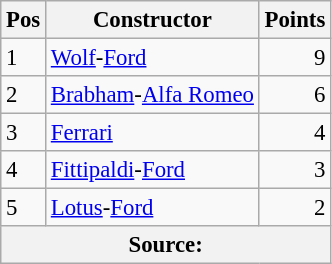<table class="wikitable" style="font-size: 95%;">
<tr>
<th>Pos</th>
<th>Constructor</th>
<th>Points</th>
</tr>
<tr>
<td>1</td>
<td> <a href='#'>Wolf</a>-<a href='#'>Ford</a></td>
<td align="right">9</td>
</tr>
<tr>
<td>2</td>
<td> <a href='#'>Brabham</a>-<a href='#'>Alfa Romeo</a></td>
<td align="right">6</td>
</tr>
<tr>
<td>3</td>
<td> <a href='#'>Ferrari</a></td>
<td align="right">4</td>
</tr>
<tr>
<td>4</td>
<td> <a href='#'>Fittipaldi</a>-<a href='#'>Ford</a></td>
<td align="right">3</td>
</tr>
<tr>
<td>5</td>
<td> <a href='#'>Lotus</a>-<a href='#'>Ford</a></td>
<td align="right">2</td>
</tr>
<tr>
<th colspan=3>Source:</th>
</tr>
</table>
